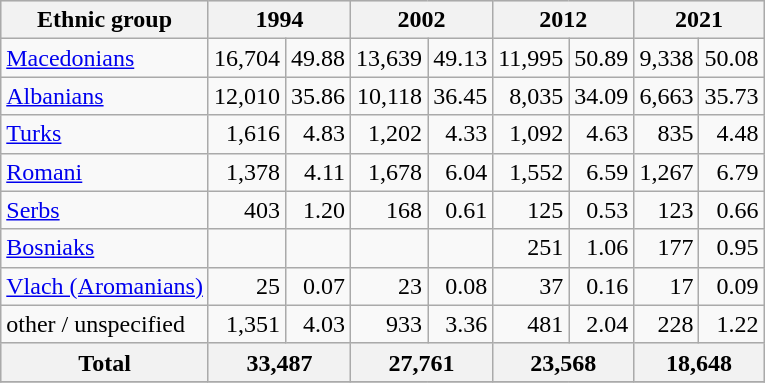<table class="wikitable">
<tr bgcolor="#e0e0e0">
<th rowspan="1">Ethnic group</th>
<th colspan="2">1994</th>
<th colspan="2">2002</th>
<th colspan="2">2012</th>
<th colspan="2">2021</th>
</tr>
<tr>
<td><a href='#'>Macedonians</a></td>
<td align="right">16,704</td>
<td align="right">49.88</td>
<td align="right">13,639</td>
<td align="right">49.13</td>
<td align="right">11,995</td>
<td align="right">50.89</td>
<td align="right">9,338</td>
<td align="right">50.08</td>
</tr>
<tr>
<td><a href='#'>Albanians</a></td>
<td align="right">12,010</td>
<td align="right">35.86</td>
<td align="right">10,118</td>
<td align="right">36.45</td>
<td align="right">8,035</td>
<td align="right">34.09</td>
<td align="right">6,663</td>
<td align="right">35.73</td>
</tr>
<tr>
<td><a href='#'>Turks</a></td>
<td align="right">1,616</td>
<td align="right">4.83</td>
<td align="right">1,202</td>
<td align="right">4.33</td>
<td align="right">1,092</td>
<td align="right">4.63</td>
<td align="right">835</td>
<td align="right">4.48</td>
</tr>
<tr>
<td><a href='#'>Romani</a></td>
<td align="right">1,378</td>
<td align="right">4.11</td>
<td align="right">1,678</td>
<td align="right">6.04</td>
<td align="right">1,552</td>
<td align="right">6.59</td>
<td align="right">1,267</td>
<td align="right">6.79</td>
</tr>
<tr>
<td><a href='#'>Serbs</a></td>
<td align="right">403</td>
<td align="right">1.20</td>
<td align="right">168</td>
<td align="right">0.61</td>
<td align="right">125</td>
<td align="right">0.53</td>
<td align="right">123</td>
<td align="right">0.66</td>
</tr>
<tr>
<td><a href='#'>Bosniaks</a></td>
<td align="right"></td>
<td align="right"></td>
<td align="right"></td>
<td align="right"></td>
<td align="right">251</td>
<td align="right">1.06</td>
<td align="right">177</td>
<td align="right">0.95</td>
</tr>
<tr>
<td><a href='#'>Vlach (Aromanians)</a></td>
<td align="right">25</td>
<td align="right">0.07</td>
<td align="right">23</td>
<td align="right">0.08</td>
<td align="right">37</td>
<td align="right">0.16</td>
<td align="right">17</td>
<td align="right">0.09</td>
</tr>
<tr>
<td>other / unspecified</td>
<td align="right">1,351</td>
<td align="right">4.03</td>
<td align="right">933</td>
<td align="right">3.36</td>
<td align="right">481</td>
<td align="right">2.04</td>
<td align="right">228</td>
<td align="right">1.22</td>
</tr>
<tr bgcolor="#e0e0e0">
<th align="left">Total</th>
<th colspan="2">33,487</th>
<th colspan="2">27,761</th>
<th colspan="2">23,568</th>
<th colspan="2">18,648</th>
</tr>
<tr>
</tr>
</table>
